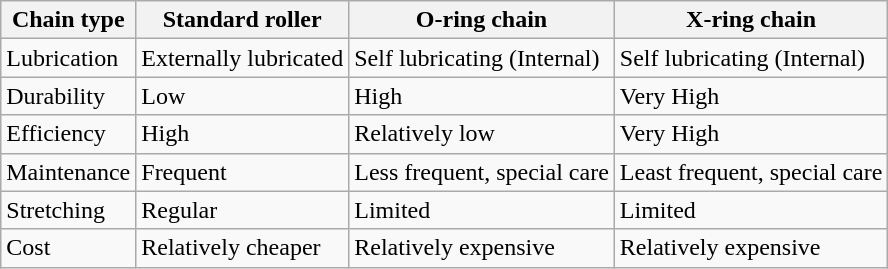<table class="wikitable">
<tr>
<th>Chain type</th>
<th>Standard roller</th>
<th>O-ring chain</th>
<th>X-ring chain</th>
</tr>
<tr>
<td>Lubrication</td>
<td>Externally lubricated</td>
<td>Self lubricating (Internal)</td>
<td>Self lubricating (Internal)</td>
</tr>
<tr>
<td>Durability</td>
<td>Low</td>
<td>High</td>
<td>Very High</td>
</tr>
<tr>
<td>Efficiency</td>
<td>High</td>
<td>Relatively low</td>
<td>Very High</td>
</tr>
<tr>
<td>Maintenance</td>
<td>Frequent</td>
<td>Less frequent, special care</td>
<td>Least frequent, special care</td>
</tr>
<tr>
<td>Stretching</td>
<td>Regular</td>
<td>Limited</td>
<td>Limited</td>
</tr>
<tr>
<td>Cost</td>
<td>Relatively cheaper</td>
<td>Relatively expensive</td>
<td>Relatively expensive</td>
</tr>
</table>
